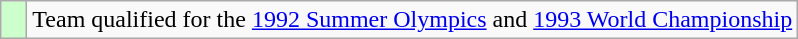<table class="wikitable" style="text-align: left;">
<tr>
<td width=10px bgcolor=#ccffcc></td>
<td>Team qualified for the <a href='#'>1992 Summer Olympics</a> and <a href='#'>1993 World Championship</a></td>
</tr>
</table>
